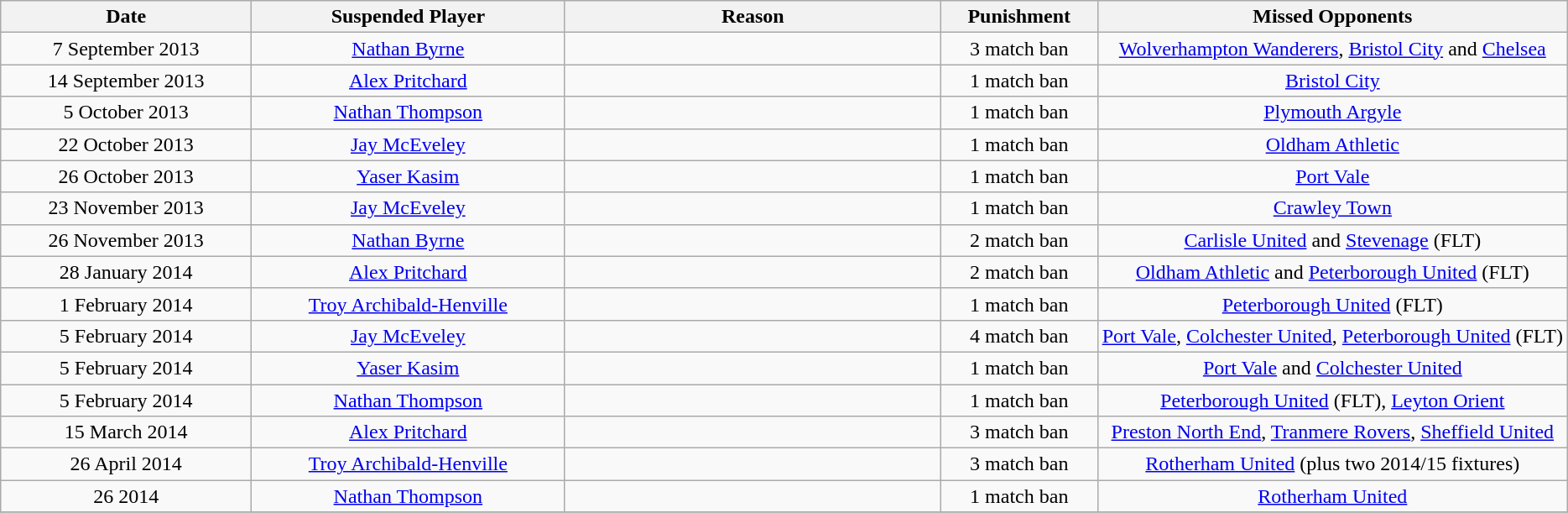<table class="wikitable" style="text-align:center;">
<tr>
<th width=16%>Date</th>
<th width=20%>Suspended Player</th>
<th width=24%>Reason</th>
<th width=10%>Punishment</th>
<th width=70%>Missed Opponents</th>
</tr>
<tr>
<td>7 September 2013</td>
<td> <a href='#'>Nathan Byrne</a></td>
<td></td>
<td>3 match ban</td>
<td><a href='#'>Wolverhampton Wanderers</a>, <a href='#'>Bristol City</a> and <a href='#'>Chelsea</a></td>
</tr>
<tr>
<td>14 September 2013</td>
<td> <a href='#'>Alex Pritchard</a></td>
<td></td>
<td>1 match ban</td>
<td><a href='#'>Bristol City</a></td>
</tr>
<tr>
<td>5 October 2013</td>
<td> <a href='#'>Nathan Thompson</a></td>
<td></td>
<td>1 match ban</td>
<td><a href='#'>Plymouth Argyle</a></td>
</tr>
<tr>
<td>22 October 2013</td>
<td> <a href='#'>Jay McEveley</a></td>
<td></td>
<td>1 match ban</td>
<td><a href='#'>Oldham Athletic</a></td>
</tr>
<tr>
<td>26 October 2013</td>
<td> <a href='#'>Yaser Kasim</a></td>
<td></td>
<td>1 match ban</td>
<td><a href='#'>Port Vale</a></td>
</tr>
<tr>
<td>23 November 2013</td>
<td> <a href='#'>Jay McEveley</a></td>
<td></td>
<td>1 match ban</td>
<td><a href='#'>Crawley Town</a></td>
</tr>
<tr>
<td>26 November 2013</td>
<td> <a href='#'>Nathan Byrne</a></td>
<td></td>
<td>2 match ban</td>
<td><a href='#'>Carlisle United</a> and <a href='#'>Stevenage</a> (FLT)</td>
</tr>
<tr>
<td>28 January 2014</td>
<td> <a href='#'>Alex Pritchard</a></td>
<td></td>
<td>2 match ban</td>
<td><a href='#'>Oldham Athletic</a> and <a href='#'>Peterborough United</a> (FLT)</td>
</tr>
<tr>
<td>1 February 2014</td>
<td> <a href='#'>Troy Archibald-Henville</a></td>
<td></td>
<td>1 match ban</td>
<td><a href='#'>Peterborough United</a> (FLT)</td>
</tr>
<tr>
<td>5 February 2014</td>
<td> <a href='#'>Jay McEveley</a></td>
<td></td>
<td>4 match ban</td>
<td><a href='#'>Port Vale</a>, <a href='#'>Colchester United</a>, <a href='#'>Peterborough United</a> (FLT)</td>
</tr>
<tr>
<td>5 February 2014</td>
<td> <a href='#'>Yaser Kasim</a></td>
<td></td>
<td>1 match ban</td>
<td><a href='#'>Port Vale</a> and <a href='#'>Colchester United</a></td>
</tr>
<tr>
<td>5 February 2014</td>
<td> <a href='#'>Nathan Thompson</a></td>
<td></td>
<td>1 match ban</td>
<td><a href='#'>Peterborough United</a> (FLT), <a href='#'>Leyton Orient</a></td>
</tr>
<tr>
<td>15 March 2014</td>
<td> <a href='#'>Alex Pritchard</a></td>
<td></td>
<td>3 match ban</td>
<td><a href='#'>Preston North End</a>, <a href='#'>Tranmere Rovers</a>, <a href='#'>Sheffield United</a></td>
</tr>
<tr>
<td>26 April 2014</td>
<td> <a href='#'>Troy Archibald-Henville</a></td>
<td></td>
<td>3 match ban</td>
<td><a href='#'>Rotherham United</a> (plus two 2014/15 fixtures)</td>
</tr>
<tr>
<td>26 2014</td>
<td> <a href='#'>Nathan Thompson</a></td>
<td></td>
<td>1 match ban</td>
<td><a href='#'>Rotherham United</a></td>
</tr>
<tr>
</tr>
</table>
